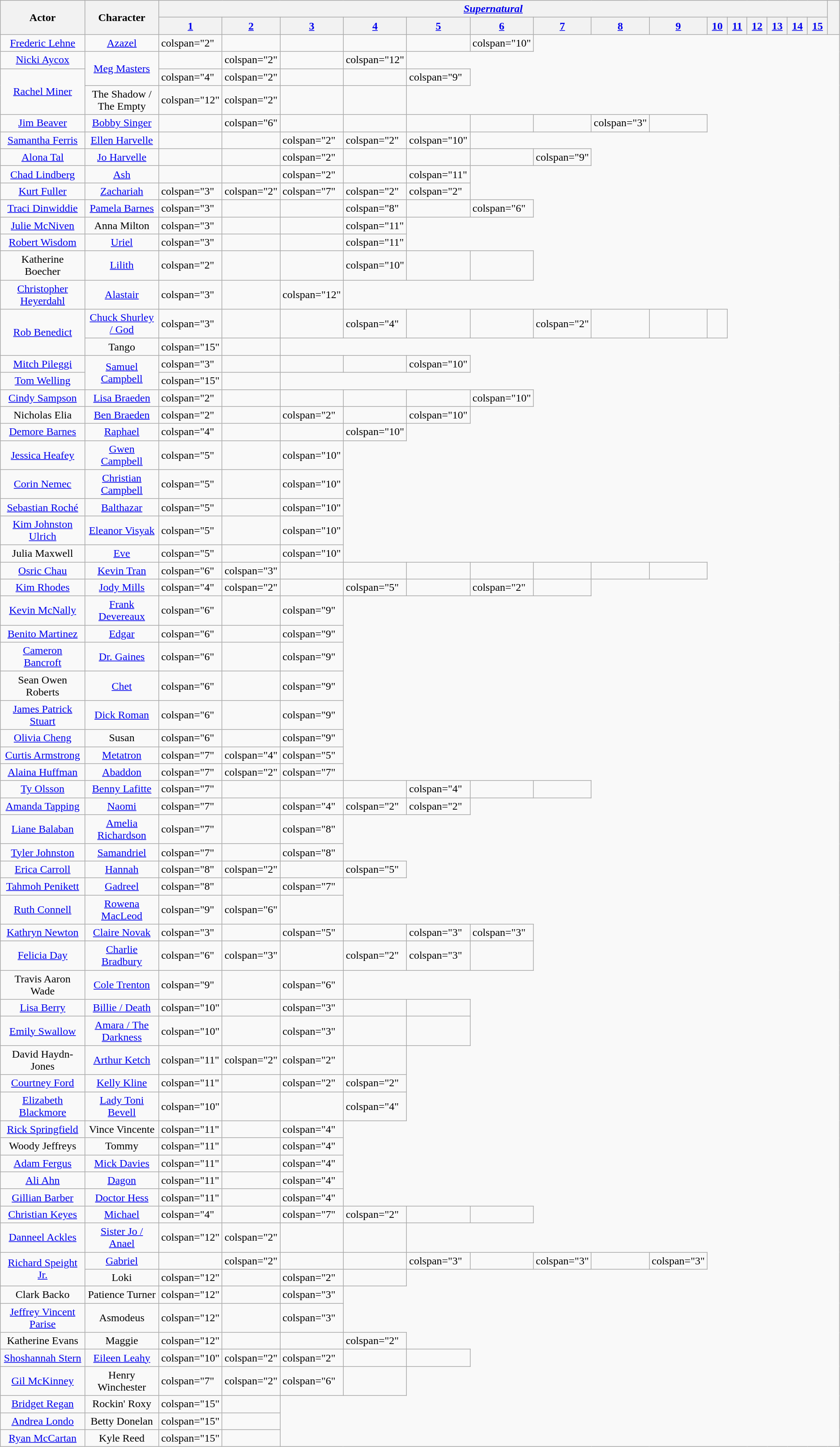<table class="wikitable plainrowheaders" style="width:99%">
<tr>
<th rowspan="2" style="width:20%">Actor</th>
<th rowspan="2" style="width:16%">Character</th>
<th colspan="15"><em><a href='#'>Supernatural</a></em></th>
<th rowspan="2" scope="col" style="width:4%;"><em><a href='#'></a></em></th>
</tr>
<tr>
<th scope="col" style="width:4%;"><a href='#'>1</a></th>
<th scope="col" style="width:4%;"><a href='#'>2</a></th>
<th scope="col" style="width:4%;"><a href='#'>3</a></th>
<th scope="col" style="width:4%;"><a href='#'>4</a></th>
<th scope="col" style="width:4%;"><a href='#'>5</a></th>
<th scope="col" style="width:4%;"><a href='#'>6</a></th>
<th scope="col" style="width:4%;"><a href='#'>7</a></th>
<th scope="col" style="width:4%;"><a href='#'>8</a></th>
<th scope="col" style="width:4%;"><a href='#'>9</a></th>
<th scope="col" style="width:4%;"><a href='#'>10</a></th>
<th scope="col" style="width:4%;"><a href='#'>11</a></th>
<th scope="col" style="width:4%;"><a href='#'>12</a></th>
<th scope="col" style="width:4%;"><a href='#'>13</a></th>
<th scope="col" style="width:4%;"><a href='#'>14</a></th>
<th scope="col" style="width:4%;"><a href='#'>15</a></th>
</tr>
<tr>
<td style="text-align:center;"><a href='#'>Frederic Lehne</a></td>
<td style="text-align:center;"><a href='#'>Azazel</a></td>
<td>colspan="2" </td>
<td></td>
<td></td>
<td></td>
<td></td>
<td>colspan="10" </td>
</tr>
<tr>
<td style="text-align:center;"><a href='#'>Nicki Aycox</a></td>
<td rowspan="2" style="text-align:center;"><a href='#'>Meg Masters</a></td>
<td></td>
<td>colspan="2" </td>
<td></td>
<td>colspan="12" </td>
</tr>
<tr>
<td rowspan="2" style="text-align:center;"><a href='#'>Rachel Miner</a></td>
<td>colspan="4" </td>
<td>colspan="2" </td>
<td></td>
<td></td>
<td>colspan="9" </td>
</tr>
<tr>
<td style="text-align:center;">The Shadow / The Empty</td>
<td>colspan="12" </td>
<td>colspan="2" </td>
<td></td>
<td></td>
</tr>
<tr>
<td style="text-align:center;"><a href='#'>Jim Beaver</a></td>
<td style="text-align:center;"><a href='#'>Bobby Singer</a></td>
<td></td>
<td>colspan="6" </td>
<td></td>
<td></td>
<td></td>
<td></td>
<td></td>
<td>colspan="3" </td>
<td></td>
</tr>
<tr>
<td style="text-align:center;"><a href='#'>Samantha Ferris</a></td>
<td style="text-align:center;"><a href='#'>Ellen Harvelle</a></td>
<td></td>
<td></td>
<td>colspan="2" </td>
<td>colspan="2" </td>
<td>colspan="10" </td>
</tr>
<tr>
<td style="text-align:center;"><a href='#'>Alona Tal</a></td>
<td style="text-align:center;"><a href='#'>Jo Harvelle</a></td>
<td></td>
<td></td>
<td>colspan="2" </td>
<td></td>
<td></td>
<td></td>
<td>colspan="9" </td>
</tr>
<tr>
<td style="text-align:center;"><a href='#'>Chad Lindberg</a></td>
<td style="text-align:center;"><a href='#'>Ash</a></td>
<td></td>
<td></td>
<td>colspan="2" </td>
<td></td>
<td>colspan="11" </td>
</tr>
<tr>
<td style="text-align:center;"><a href='#'>Kurt Fuller</a></td>
<td style="text-align:center;"><a href='#'>Zachariah</a></td>
<td>colspan="3" </td>
<td>colspan="2" </td>
<td>colspan="7" </td>
<td>colspan="2" </td>
<td>colspan="2" </td>
</tr>
<tr>
<td style="text-align:center;"><a href='#'>Traci Dinwiddie</a></td>
<td style="text-align:center;"><a href='#'>Pamela Barnes</a></td>
<td>colspan="3" </td>
<td></td>
<td></td>
<td>colspan="8" </td>
<td></td>
<td>colspan="6" </td>
</tr>
<tr>
<td style="text-align:center;"><a href='#'>Julie McNiven</a></td>
<td style="text-align:center;">Anna Milton</td>
<td>colspan="3" </td>
<td></td>
<td></td>
<td>colspan="11" </td>
</tr>
<tr>
<td style="text-align:center;"><a href='#'>Robert Wisdom</a></td>
<td style="text-align:center;"><a href='#'>Uriel</a></td>
<td>colspan="3" </td>
<td></td>
<td></td>
<td>colspan="11" </td>
</tr>
<tr>
<td style="text-align:center;">Katherine Boecher</td>
<td style="text-align:center;"><a href='#'>Lilith</a></td>
<td>colspan="2" </td>
<td></td>
<td></td>
<td>colspan="10" </td>
<td></td>
<td></td>
</tr>
<tr>
<td style="text-align:center;"><a href='#'>Christopher Heyerdahl</a></td>
<td style="text-align:center;"><a href='#'>Alastair</a></td>
<td>colspan="3" </td>
<td></td>
<td>colspan="12" </td>
</tr>
<tr>
<td rowspan="2" style="text-align:center;"><a href='#'>Rob Benedict</a></td>
<td style="text-align:center;"><a href='#'>Chuck Shurley / God</a></td>
<td>colspan="3" </td>
<td></td>
<td></td>
<td>colspan="4" </td>
<td></td>
<td></td>
<td>colspan="2" </td>
<td></td>
<td></td>
<td></td>
</tr>
<tr>
<td style="text-align:center;">Tango</td>
<td>colspan="15" </td>
<td></td>
</tr>
<tr>
<td style="text-align:center;"><a href='#'>Mitch Pileggi</a></td>
<td rowspan="2" style="text-align:center;"><a href='#'>Samuel Campbell</a></td>
<td>colspan="3" </td>
<td></td>
<td></td>
<td></td>
<td>colspan="10" </td>
</tr>
<tr>
<td style="text-align:center;"><a href='#'>Tom Welling</a></td>
<td>colspan="15" </td>
<td></td>
</tr>
<tr>
<td style="text-align:center;"><a href='#'>Cindy Sampson</a></td>
<td style="text-align:center;"><a href='#'>Lisa Braeden</a></td>
<td>colspan="2" </td>
<td></td>
<td></td>
<td></td>
<td></td>
<td>colspan="10" </td>
</tr>
<tr>
<td style="text-align:center;">Nicholas Elia</td>
<td style="text-align:center;"><a href='#'>Ben Braeden</a></td>
<td>colspan="2" </td>
<td></td>
<td>colspan="2" </td>
<td></td>
<td>colspan="10" </td>
</tr>
<tr>
<td style="text-align:center;"><a href='#'>Demore Barnes</a></td>
<td style="text-align:center;"><a href='#'>Raphael</a></td>
<td>colspan="4" </td>
<td></td>
<td></td>
<td>colspan="10" </td>
</tr>
<tr>
<td style="text-align:center;"><a href='#'>Jessica Heafey</a></td>
<td style="text-align:center;"><a href='#'>Gwen Campbell</a></td>
<td>colspan="5" </td>
<td></td>
<td>colspan="10" </td>
</tr>
<tr>
<td style="text-align:center;"><a href='#'>Corin Nemec</a></td>
<td style="text-align:center;"><a href='#'>Christian Campbell</a></td>
<td>colspan="5" </td>
<td></td>
<td>colspan="10" </td>
</tr>
<tr>
<td style="text-align:center;"><a href='#'>Sebastian Roché</a></td>
<td style="text-align:center;"><a href='#'>Balthazar</a></td>
<td>colspan="5" </td>
<td></td>
<td>colspan="10" </td>
</tr>
<tr>
<td style="text-align:center;"><a href='#'>Kim Johnston Ulrich</a></td>
<td style="text-align:center;"><a href='#'>Eleanor Visyak</a></td>
<td>colspan="5" </td>
<td></td>
<td>colspan="10" </td>
</tr>
<tr>
<td style="text-align:center;">Julia Maxwell</td>
<td style="text-align:center;"><a href='#'>Eve</a></td>
<td>colspan="5" </td>
<td></td>
<td>colspan="10" </td>
</tr>
<tr>
<td style="text-align:center;"><a href='#'>Osric Chau</a></td>
<td style="text-align:center;"><a href='#'>Kevin Tran</a></td>
<td>colspan="6" </td>
<td>colspan="3" </td>
<td></td>
<td></td>
<td></td>
<td></td>
<td></td>
<td></td>
<td></td>
</tr>
<tr>
<td style="text-align:center;"><a href='#'>Kim Rhodes</a></td>
<td style="text-align:center;"><a href='#'>Jody Mills</a></td>
<td>colspan="4" </td>
<td>colspan="2" </td>
<td></td>
<td>colspan="5" </td>
<td></td>
<td>colspan="2" </td>
<td></td>
</tr>
<tr>
<td style="text-align:center;"><a href='#'>Kevin McNally</a></td>
<td style="text-align:center;"><a href='#'>Frank Devereaux</a></td>
<td>colspan="6" </td>
<td></td>
<td>colspan="9" </td>
</tr>
<tr>
<td style="text-align:center;"><a href='#'>Benito Martinez</a></td>
<td style="text-align:center;"><a href='#'>Edgar</a></td>
<td>colspan="6" </td>
<td></td>
<td>colspan="9" </td>
</tr>
<tr>
<td style="text-align:center;"><a href='#'>Cameron Bancroft</a></td>
<td style="text-align:center;"><a href='#'>Dr. Gaines</a></td>
<td>colspan="6" </td>
<td></td>
<td>colspan="9" </td>
</tr>
<tr>
<td style="text-align:center;">Sean Owen Roberts</td>
<td style="text-align:center;"><a href='#'>Chet</a></td>
<td>colspan="6" </td>
<td></td>
<td>colspan="9" </td>
</tr>
<tr>
<td style="text-align:center;"><a href='#'>James Patrick Stuart</a></td>
<td style="text-align:center;"><a href='#'>Dick Roman</a></td>
<td>colspan="6" </td>
<td></td>
<td>colspan="9" </td>
</tr>
<tr>
<td style="text-align:center;"><a href='#'>Olivia Cheng</a></td>
<td style="text-align:center;">Susan</td>
<td>colspan="6" </td>
<td></td>
<td>colspan="9" </td>
</tr>
<tr>
<td style="text-align:center;"><a href='#'>Curtis Armstrong</a></td>
<td style="text-align:center;"><a href='#'>Metatron</a></td>
<td>colspan="7" </td>
<td>colspan="4" </td>
<td>colspan="5" </td>
</tr>
<tr>
<td style="text-align:center;"><a href='#'>Alaina Huffman</a></td>
<td style="text-align:center;"><a href='#'>Abaddon</a></td>
<td>colspan="7" </td>
<td>colspan="2" </td>
<td>colspan="7" </td>
</tr>
<tr>
<td style="text-align:center;"><a href='#'>Ty Olsson</a></td>
<td style="text-align:center;"><a href='#'>Benny Lafitte</a></td>
<td>colspan="7" </td>
<td></td>
<td></td>
<td></td>
<td>colspan="4" </td>
<td></td>
<td></td>
</tr>
<tr>
<td style="text-align:center;"><a href='#'>Amanda Tapping</a></td>
<td style="text-align:center;"><a href='#'>Naomi</a></td>
<td>colspan="7" </td>
<td></td>
<td>colspan="4" </td>
<td>colspan="2" </td>
<td>colspan="2" </td>
</tr>
<tr>
<td style="text-align:center;"><a href='#'>Liane Balaban</a></td>
<td style="text-align:center;"><a href='#'>Amelia Richardson</a></td>
<td>colspan="7" </td>
<td></td>
<td>colspan="8" </td>
</tr>
<tr>
<td style="text-align:center;"><a href='#'>Tyler Johnston</a></td>
<td style="text-align:center;"><a href='#'>Samandriel</a></td>
<td>colspan="7" </td>
<td></td>
<td>colspan="8" </td>
</tr>
<tr>
<td style="text-align:center;"><a href='#'>Erica Carroll</a></td>
<td style="text-align:center;"><a href='#'>Hannah</a></td>
<td>colspan="8" </td>
<td>colspan="2" </td>
<td></td>
<td>colspan="5" </td>
</tr>
<tr>
<td style="text-align:center;"><a href='#'>Tahmoh Penikett</a></td>
<td style="text-align:center;"><a href='#'>Gadreel</a></td>
<td>colspan="8" </td>
<td></td>
<td>colspan="7" </td>
</tr>
<tr>
<td style="text-align:center;"><a href='#'>Ruth Connell</a></td>
<td style="text-align:center;"><a href='#'>Rowena MacLeod</a></td>
<td>colspan="9" </td>
<td>colspan="6" </td>
<td></td>
</tr>
<tr>
<td style="text-align:center;"><a href='#'>Kathryn Newton</a></td>
<td style="text-align:center;"><a href='#'>Claire Novak</a></td>
<td>colspan="3" </td>
<td></td>
<td>colspan="5" </td>
<td></td>
<td>colspan="3" </td>
<td>colspan="3" </td>
</tr>
<tr>
<td style="text-align:center;"><a href='#'>Felicia Day</a></td>
<td style="text-align:center;"><a href='#'>Charlie Bradbury</a></td>
<td>colspan="6" </td>
<td>colspan="3" </td>
<td></td>
<td>colspan="2" </td>
<td>colspan="3" </td>
<td></td>
</tr>
<tr>
<td style="text-align:center;">Travis Aaron Wade</td>
<td style="text-align:center;"><a href='#'>Cole Trenton</a></td>
<td>colspan="9" </td>
<td></td>
<td>colspan="6" </td>
</tr>
<tr>
<td style="text-align:center;"><a href='#'>Lisa Berry</a></td>
<td style="text-align:center;"><a href='#'>Billie / Death</a></td>
<td>colspan="10" </td>
<td></td>
<td>colspan="3" </td>
<td></td>
<td></td>
</tr>
<tr>
<td style="text-align:center;"><a href='#'>Emily Swallow</a></td>
<td style="text-align:center;"><a href='#'>Amara / The Darkness</a></td>
<td>colspan="10" </td>
<td></td>
<td>colspan="3" </td>
<td></td>
<td></td>
</tr>
<tr>
<td style="text-align:center;">David Haydn-Jones</td>
<td style="text-align:center;"><a href='#'>Arthur Ketch</a></td>
<td>colspan="11" </td>
<td>colspan="2" </td>
<td>colspan="2" </td>
<td></td>
</tr>
<tr>
<td style="text-align:center;"><a href='#'>Courtney Ford</a></td>
<td style="text-align:center;"><a href='#'>Kelly Kline</a></td>
<td>colspan="11" </td>
<td></td>
<td>colspan="2" </td>
<td>colspan="2" </td>
</tr>
<tr>
<td style="text-align:center;"><a href='#'>Elizabeth Blackmore</a></td>
<td style="text-align:center;"><a href='#'>Lady Toni Bevell</a></td>
<td>colspan="10" </td>
<td></td>
<td></td>
<td>colspan="4" </td>
</tr>
<tr>
<td style="text-align:center;"><a href='#'>Rick Springfield</a></td>
<td style="text-align:center;">Vince Vincente</td>
<td>colspan="11" </td>
<td></td>
<td>colspan="4" </td>
</tr>
<tr>
<td style="text-align:center;">Woody Jeffreys</td>
<td style="text-align:center;">Tommy</td>
<td>colspan="11" </td>
<td></td>
<td>colspan="4" </td>
</tr>
<tr>
<td style="text-align:center;"><a href='#'>Adam Fergus</a></td>
<td style="text-align:center;"><a href='#'>Mick Davies</a></td>
<td>colspan="11" </td>
<td></td>
<td>colspan="4" </td>
</tr>
<tr>
<td style="text-align:center;"><a href='#'>Ali Ahn</a></td>
<td style="text-align:center;"><a href='#'>Dagon</a></td>
<td>colspan="11" </td>
<td></td>
<td>colspan="4" </td>
</tr>
<tr>
<td style="text-align:center;"><a href='#'>Gillian Barber</a></td>
<td style="text-align:center;"><a href='#'>Doctor Hess</a></td>
<td>colspan="11" </td>
<td></td>
<td>colspan="4" </td>
</tr>
<tr>
<td style="text-align:center;"><a href='#'>Christian Keyes</a></td>
<td style="text-align:center;"><a href='#'>Michael</a></td>
<td>colspan="4" </td>
<td></td>
<td>colspan="7" </td>
<td>colspan="2" </td>
<td></td>
<td></td>
</tr>
<tr>
<td style="text-align:center;"><a href='#'>Danneel Ackles</a></td>
<td style="text-align:center;"><a href='#'>Sister Jo / Anael</a></td>
<td>colspan="12" </td>
<td>colspan="2" </td>
<td></td>
<td></td>
</tr>
<tr>
<td rowspan="2" style="text-align:center;"><a href='#'>Richard Speight Jr.</a></td>
<td style="text-align:center;"><a href='#'>Gabriel</a></td>
<td></td>
<td>colspan="2" </td>
<td></td>
<td></td>
<td>colspan="3" </td>
<td></td>
<td>colspan="3" </td>
<td></td>
<td>colspan="3" </td>
</tr>
<tr>
<td style="text-align:center;">Loki</td>
<td>colspan="12" </td>
<td></td>
<td>colspan="2" </td>
<td></td>
</tr>
<tr>
<td style="text-align:center;">Clark Backo</td>
<td style="text-align:center;">Patience Turner</td>
<td>colspan="12" </td>
<td></td>
<td>colspan="3" </td>
</tr>
<tr>
<td style="text-align:center;"><a href='#'>Jeffrey Vincent Parise</a></td>
<td style="text-align:center;">Asmodeus</td>
<td>colspan="12" </td>
<td></td>
<td>colspan="3" </td>
</tr>
<tr>
<td style="text-align:center;">Katherine Evans</td>
<td style="text-align:center;">Maggie</td>
<td>colspan="12" </td>
<td></td>
<td></td>
<td>colspan="2" </td>
</tr>
<tr>
<td style="text-align:center;"><a href='#'>Shoshannah Stern</a></td>
<td style="text-align:center;"><a href='#'>Eileen Leahy</a></td>
<td>colspan="10" </td>
<td>colspan="2" </td>
<td>colspan="2" </td>
<td></td>
<td></td>
</tr>
<tr>
<td style="text-align:center;"><a href='#'>Gil McKinney</a></td>
<td style="text-align:center;">Henry Winchester</td>
<td>colspan="7" </td>
<td>colspan="2" </td>
<td>colspan="6" </td>
<td></td>
</tr>
<tr>
<td style="text-align:center;"><a href='#'>Bridget Regan</a></td>
<td style="text-align:center;">Rockin' Roxy</td>
<td>colspan="15" </td>
<td></td>
</tr>
<tr>
<td style="text-align:center;"><a href='#'>Andrea Londo</a></td>
<td style="text-align:center;">Betty Donelan</td>
<td>colspan="15" </td>
<td></td>
</tr>
<tr>
<td style="text-align:center;"><a href='#'>Ryan McCartan</a></td>
<td style="text-align:center;">Kyle Reed</td>
<td>colspan="15" </td>
<td></td>
</tr>
</table>
